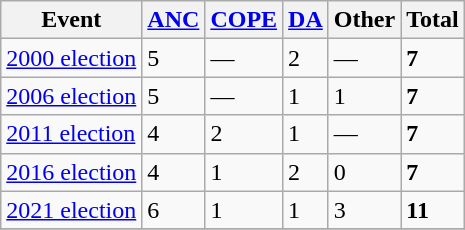<table class="wikitable">
<tr>
<th>Event</th>
<th><a href='#'>ANC</a></th>
<th><a href='#'>COPE</a></th>
<th><a href='#'>DA</a></th>
<th>Other</th>
<th>Total</th>
</tr>
<tr>
<td><a href='#'>2000 election</a></td>
<td>5</td>
<td>—</td>
<td>2</td>
<td>—</td>
<td><strong>7</strong></td>
</tr>
<tr>
<td><a href='#'>2006 election</a></td>
<td>5</td>
<td>—</td>
<td>1</td>
<td>1</td>
<td><strong>7</strong></td>
</tr>
<tr>
<td><a href='#'>2011 election</a></td>
<td>4</td>
<td>2</td>
<td>1</td>
<td>—</td>
<td><strong>7</strong></td>
</tr>
<tr>
<td><a href='#'>2016 election</a></td>
<td>4</td>
<td>1</td>
<td>2</td>
<td>0</td>
<td><strong>7</strong></td>
</tr>
<tr>
<td><a href='#'>2021 election</a></td>
<td>6</td>
<td>1</td>
<td>1</td>
<td>3</td>
<td><strong>11</strong></td>
</tr>
<tr>
</tr>
</table>
